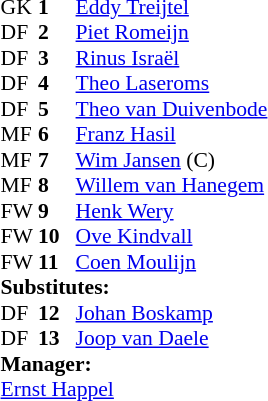<table style="font-size:90%; margin:0.2em auto;" cellspacing="0" cellpadding="0">
<tr>
<th width="25"></th>
<th width="25"></th>
</tr>
<tr>
<td>GK</td>
<td><strong>1</strong></td>
<td> <a href='#'>Eddy Treijtel</a></td>
</tr>
<tr>
<td>DF</td>
<td><strong>2</strong></td>
<td> <a href='#'>Piet Romeijn</a></td>
</tr>
<tr>
<td>DF</td>
<td><strong>3</strong></td>
<td> <a href='#'>Rinus Israël</a></td>
</tr>
<tr>
<td>DF</td>
<td><strong>4</strong></td>
<td> <a href='#'>Theo Laseroms</a></td>
</tr>
<tr>
<td>DF</td>
<td><strong>5</strong></td>
<td> <a href='#'>Theo van Duivenbode</a></td>
</tr>
<tr>
<td>MF</td>
<td><strong>6</strong></td>
<td> <a href='#'>Franz Hasil</a></td>
<td></td>
<td></td>
</tr>
<tr>
<td>MF</td>
<td><strong>7</strong></td>
<td> <a href='#'>Wim Jansen</a> (C)</td>
</tr>
<tr>
<td>MF</td>
<td><strong>8</strong></td>
<td> <a href='#'>Willem van Hanegem</a></td>
</tr>
<tr>
<td>FW</td>
<td><strong>9</strong></td>
<td> <a href='#'>Henk Wery</a></td>
</tr>
<tr>
<td>FW</td>
<td><strong>10</strong></td>
<td> <a href='#'>Ove Kindvall</a></td>
</tr>
<tr>
<td>FW</td>
<td><strong>11</strong></td>
<td> <a href='#'>Coen Moulijn</a></td>
<td></td>
<td></td>
</tr>
<tr>
<td colspan=3><strong>Substitutes:</strong></td>
</tr>
<tr>
<td>DF</td>
<td><strong>12</strong></td>
<td> <a href='#'>Johan Boskamp</a></td>
<td></td>
<td></td>
</tr>
<tr>
<td>DF</td>
<td><strong>13</strong></td>
<td> <a href='#'>Joop van Daele</a></td>
<td></td>
<td></td>
</tr>
<tr>
<td colspan=3><strong>Manager:</strong></td>
</tr>
<tr>
<td colspan=4> <a href='#'>Ernst Happel</a></td>
</tr>
</table>
